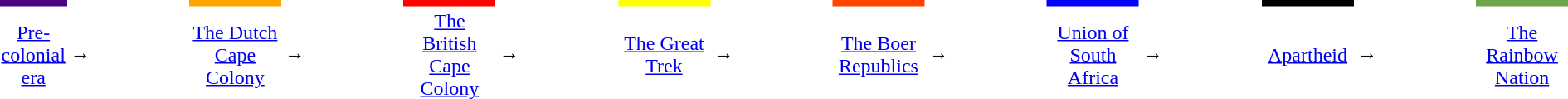<table class="toccolours">
<tr>
<td style="background-color:indigo; height:3px;"></td>
<td></td>
<td style="background-color:orange; width:3px;"></td>
<td></td>
<td style="background-color:red; width:3px;"></td>
<td></td>
<td style="background-color:yellow; width:3px;"></td>
<td></td>
<td style="background-color:orangered; width:3px;"></td>
<td></td>
<td style="background-color:blue; width:3px;"></td>
<td></td>
<td style="background-color:black; width:3px;"></td>
<td></td>
<td style="background-color:#6da44a;"></td>
</tr>
<tr>
<td width="30px" align="center"><a href='#'>Pre-colonial era</a></td>
<td>→</td>
<td width="6%" align="center"><a href='#'>The Dutch Cape Colony</a></td>
<td>→</td>
<td width="6%" align="center"><a href='#'>The British Cape Colony</a></td>
<td>→</td>
<td width="6%" align="center"><a href='#'>The Great Trek</a></td>
<td>→</td>
<td width="6%" align="center"><a href='#'>The Boer Republics</a></td>
<td>→</td>
<td width="6%" align="center"><a href='#'>Union of South Africa</a></td>
<td>→</td>
<td width="6%" align="center"><a href='#'>Apartheid</a></td>
<td>→</td>
<td width="6%" align="center"><a href='#'>The Rainbow Nation</a></td>
</tr>
</table>
